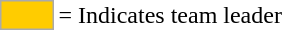<table>
<tr>
<td style="background-color:#FFCC00; border:1px solid #aaaaaa; width:2em;"></td>
<td>= Indicates team leader</td>
</tr>
</table>
